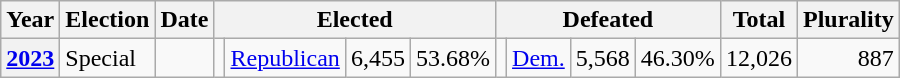<table class="wikitable">
<tr>
<th>Year</th>
<th>Election</th>
<th>Date</th>
<th colspan="4">Elected</th>
<th colspan="4">Defeated</th>
<th>Total</th>
<th>Plurality</th>
</tr>
<tr>
<th valign="top"><a href='#'>2023</a><br><a href='#'></a></th>
<td valign="top">Special</td>
<td valign="top"></td>
<td valign="top"></td>
<td valign="top" ><a href='#'>Republican</a></td>
<td align="right" valign="top">6,455</td>
<td align="right" valign="top">53.68%</td>
<td valign="top"></td>
<td valign="top" ><a href='#'>Dem.</a></td>
<td align="right" valign="top">5,568</td>
<td align="right" valign="top">46.30%</td>
<td align="right" valign="top">12,026</td>
<td align="right" valign="top">887</td>
</tr>
</table>
